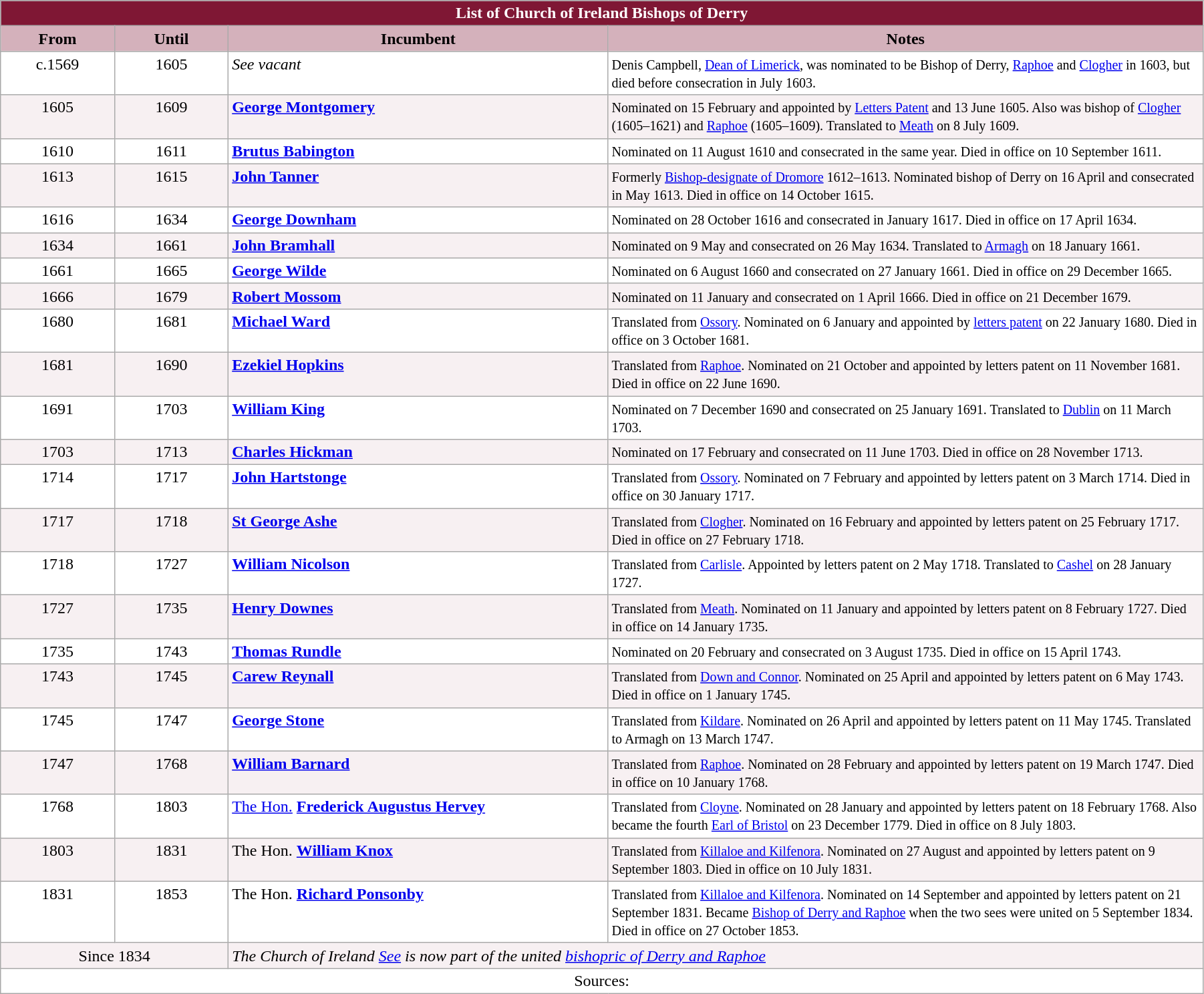<table class="wikitable" style="width:95%;" border="1" cellpadding="2">
<tr>
<th colspan="4" style="background-color: #7F1734; color: white;">List of Church of Ireland Bishops of Derry</th>
</tr>
<tr align=center>
<th style="background-color:#D4B1BB" width="9%">From</th>
<th style="background-color:#D4B1BB" width="9%">Until</th>
<th style="background-color:#D4B1BB" width="30%">Incumbent</th>
<th style="background-color:#D4B1BB" width="47%">Notes</th>
</tr>
<tr valign=top bgcolor="white">
<td align=center>c.1569</td>
<td align=center>1605</td>
<td><em>See vacant</em></td>
<td><small>Denis Campbell, <a href='#'>Dean of Limerick</a>, was nominated to be Bishop of Derry, <a href='#'>Raphoe</a> and <a href='#'>Clogher</a> in 1603, but died before consecration in July 1603.</small></td>
</tr>
<tr valign=top bgcolor="#F7F0F2">
<td align=center>1605</td>
<td align=center>1609</td>
<td><strong><a href='#'>George Montgomery</a></strong></td>
<td><small>Nominated on 15 February and appointed by <a href='#'>Letters Patent</a> and 13 June 1605. Also was bishop of <a href='#'>Clogher</a> (1605–1621) and <a href='#'>Raphoe</a> (1605–1609). Translated to <a href='#'>Meath</a> on 8 July 1609.</small></td>
</tr>
<tr valign=top bgcolor="white">
<td align=center>1610</td>
<td align=center>1611</td>
<td><strong><a href='#'>Brutus Babington</a></strong></td>
<td><small>Nominated on 11 August 1610 and consecrated in the same year. Died in office on 10 September 1611.</small></td>
</tr>
<tr valign=top bgcolor="#F7F0F2">
<td align=center>1613</td>
<td align=center>1615</td>
<td><strong><a href='#'>John Tanner</a></strong></td>
<td><small>Formerly <a href='#'>Bishop-designate of Dromore</a> 1612–1613. Nominated bishop of Derry on 16 April and consecrated in May 1613. Died in office on 14 October 1615.</small></td>
</tr>
<tr valign=top bgcolor="white">
<td align=center>1616</td>
<td align=center>1634</td>
<td><strong><a href='#'>George Downham</a></strong></td>
<td><small>Nominated on 28 October 1616 and consecrated in January 1617. Died in office on 17 April 1634.</small></td>
</tr>
<tr valign=top bgcolor="#F7F0F2">
<td align=center>1634</td>
<td align=center>1661</td>
<td><strong><a href='#'>John Bramhall</a></strong></td>
<td><small>Nominated on 9 May and consecrated on 26 May 1634. Translated to <a href='#'>Armagh</a> on 18 January 1661.</small></td>
</tr>
<tr valign=top bgcolor="white">
<td align=center>1661</td>
<td align=center>1665</td>
<td><strong><a href='#'>George Wilde</a></strong></td>
<td><small>Nominated on 6 August 1660 and consecrated on 27 January 1661. Died in office on 29 December 1665.</small></td>
</tr>
<tr valign=top bgcolor="#F7F0F2">
<td align=center>1666</td>
<td align=center>1679</td>
<td><strong><a href='#'>Robert Mossom</a></strong></td>
<td><small>Nominated on 11 January and consecrated on 1 April 1666. Died in office on 21 December 1679.</small></td>
</tr>
<tr valign=top bgcolor="white">
<td align=center>1680</td>
<td align=center>1681</td>
<td><strong><a href='#'>Michael Ward</a></strong></td>
<td><small>Translated from <a href='#'>Ossory</a>. Nominated on 6 January and appointed by <a href='#'>letters patent</a> on 22 January 1680. Died in office on 3 October 1681.</small></td>
</tr>
<tr valign=top bgcolor="#F7F0F2">
<td align=center>1681</td>
<td align=center>1690</td>
<td><strong><a href='#'>Ezekiel Hopkins</a></strong></td>
<td><small>Translated from <a href='#'>Raphoe</a>. Nominated on 21 October and appointed by letters patent on 11 November 1681. Died in office on 22 June 1690.</small></td>
</tr>
<tr valign=top bgcolor="white">
<td align=center>1691</td>
<td align=center>1703</td>
<td><strong><a href='#'>William King</a></strong></td>
<td><small>Nominated on 7 December 1690 and consecrated on 25 January 1691. Translated to <a href='#'>Dublin</a> on 11 March 1703.</small></td>
</tr>
<tr valign=top bgcolor="#F7F0F2">
<td align=center>1703</td>
<td align=center>1713</td>
<td><strong><a href='#'>Charles Hickman</a></strong></td>
<td><small>Nominated on 17 February and consecrated on 11 June 1703. Died in office on 28 November 1713.</small></td>
</tr>
<tr valign=top bgcolor="white">
<td align=center>1714</td>
<td align=center>1717</td>
<td><strong><a href='#'>John Hartstonge</a></strong></td>
<td><small>Translated from <a href='#'>Ossory</a>. Nominated on 7 February and appointed by letters patent on 3 March 1714. Died in office on 30 January 1717.</small></td>
</tr>
<tr valign=top bgcolor="#F7F0F2">
<td align=center>1717</td>
<td align=center>1718</td>
<td><strong><a href='#'>St George Ashe</a></strong></td>
<td><small>Translated from <a href='#'>Clogher</a>. Nominated on 16 February and appointed by letters patent on 25 February 1717. Died in office on 27 February 1718.</small></td>
</tr>
<tr valign=top bgcolor="white">
<td align=center>1718</td>
<td align=center>1727</td>
<td><strong><a href='#'>William Nicolson</a></strong></td>
<td><small>Translated from <a href='#'>Carlisle</a>. Appointed by letters patent on 2 May 1718. Translated to <a href='#'>Cashel</a> on 28 January 1727.</small></td>
</tr>
<tr valign=top bgcolor="#F7F0F2">
<td align=center>1727</td>
<td align=center>1735</td>
<td><strong><a href='#'>Henry Downes</a></strong></td>
<td><small>Translated from <a href='#'>Meath</a>. Nominated on 11 January and appointed by letters patent on 8 February 1727. Died in office on 14 January 1735.</small></td>
</tr>
<tr valign=top bgcolor="white">
<td align=center>1735</td>
<td align=center>1743</td>
<td><strong><a href='#'>Thomas Rundle</a></strong></td>
<td><small>Nominated on 20 February and consecrated on 3 August 1735. Died in office on 15 April 1743.</small></td>
</tr>
<tr valign=top bgcolor="#F7F0F2">
<td align=center>1743</td>
<td align=center>1745</td>
<td><strong><a href='#'>Carew Reynall</a></strong></td>
<td><small>Translated from <a href='#'>Down and Connor</a>. Nominated on 25 April and appointed by letters patent on 6 May 1743. Died in office on 1 January 1745.</small></td>
</tr>
<tr valign=top bgcolor="white">
<td align=center>1745</td>
<td align=center>1747</td>
<td><strong><a href='#'>George Stone</a></strong></td>
<td><small>Translated from <a href='#'>Kildare</a>. Nominated on 26 April and appointed by letters patent on 11 May 1745. Translated to Armagh on 13 March 1747.</small></td>
</tr>
<tr valign=top bgcolor="#F7F0F2">
<td align=center>1747</td>
<td align=center>1768</td>
<td><strong><a href='#'>William Barnard</a></strong></td>
<td><small>Translated from <a href='#'>Raphoe</a>. Nominated on 28 February and appointed by letters patent on 19 March 1747. Died in office on 10 January 1768.</small></td>
</tr>
<tr valign=top bgcolor="white">
<td align=center>1768</td>
<td align=center>1803</td>
<td><a href='#'>The Hon.</a> <strong><a href='#'>Frederick Augustus Hervey</a></strong></td>
<td><small>Translated from <a href='#'>Cloyne</a>. Nominated on 28 January and appointed by letters patent on 18 February 1768. Also became the fourth <a href='#'>Earl of Bristol</a> on 23 December 1779. Died in office on 8 July 1803.</small></td>
</tr>
<tr valign=top bgcolor="#F7F0F2">
<td align=center>1803</td>
<td align=center>1831</td>
<td>The Hon. <strong><a href='#'>William Knox</a></strong></td>
<td><small>Translated from <a href='#'>Killaloe and Kilfenora</a>. Nominated on 27 August and appointed by letters patent on 9 September 1803. Died in office on 10 July 1831.</small></td>
</tr>
<tr valign=top bgcolor="white">
<td align=center>1831</td>
<td align=center>1853</td>
<td>The Hon. <strong><a href='#'>Richard Ponsonby</a></strong></td>
<td><small>Translated from <a href='#'>Killaloe and Kilfenora</a>. Nominated on 14 September and appointed by letters patent on 21 September 1831. Became <a href='#'>Bishop of Derry and Raphoe</a> when the two sees were united on 5 September 1834. Died in office on 27 October 1853.</small></td>
</tr>
<tr valign=top bgcolor="#F7F0F2">
<td colspan=2 align=center>Since 1834</td>
<td colspan=2><em>The Church of Ireland <a href='#'>See</a> is now part of the united <a href='#'>bishopric of Derry and Raphoe</a></em></td>
</tr>
<tr valign=top bgcolor="white">
<td colspan="4" style="text-align: center;">Sources:</td>
</tr>
</table>
